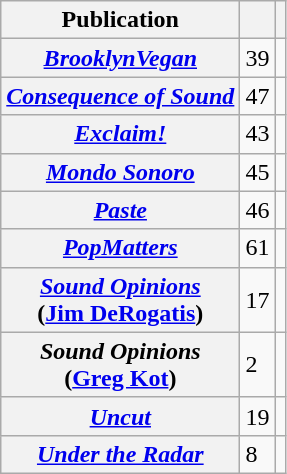<table class="wikitable sortable plainrowheaders">
<tr>
<th scope="col">Publication</th>
<th scope="col"></th>
<th scope="col"></th>
</tr>
<tr>
<th scope="row"><em><a href='#'>BrooklynVegan</a></em></th>
<td>39</td>
<td></td>
</tr>
<tr>
<th scope="row"><em><a href='#'>Consequence of Sound</a></em></th>
<td>47</td>
<td></td>
</tr>
<tr>
<th scope="row"><em><a href='#'>Exclaim!</a></em></th>
<td>43</td>
<td></td>
</tr>
<tr>
<th scope="row"><em><a href='#'>Mondo Sonoro</a></em></th>
<td>45</td>
<td></td>
</tr>
<tr>
<th scope="row"><em><a href='#'>Paste</a></em></th>
<td>46</td>
<td></td>
</tr>
<tr>
<th scope="row"><em><a href='#'>PopMatters</a></em></th>
<td>61</td>
<td></td>
</tr>
<tr>
<th scope="row"><em><a href='#'>Sound Opinions</a></em><br>(<a href='#'>Jim DeRogatis</a>)</th>
<td>17</td>
<td></td>
</tr>
<tr>
<th scope="row"><em>Sound Opinions</em><br>(<a href='#'>Greg Kot</a>)</th>
<td>2</td>
<td></td>
</tr>
<tr>
<th scope="row"><em><a href='#'>Uncut</a></em></th>
<td>19</td>
<td></td>
</tr>
<tr>
<th scope="row"><em><a href='#'>Under the Radar</a></em></th>
<td>8</td>
<td></td>
</tr>
</table>
